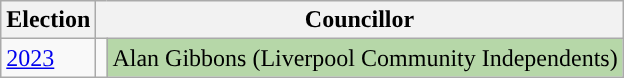<table class="wikitable">
<tr>
<th>Election</th>
<th colspan="2">Councillor</th>
</tr>
<tr>
<td><a href='#'>2023</a></td>
<td style="background-color: "></td>
<td bgcolor="#B6D7A8">Alan Gibbons (Liverpool Community Independents)</td>
</tr>
</table>
